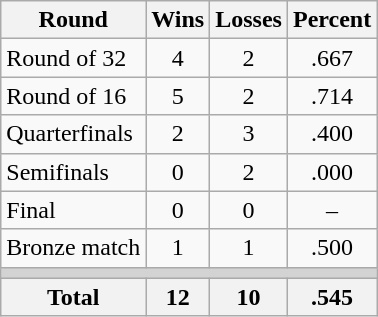<table class=wikitable>
<tr>
<th>Round</th>
<th>Wins</th>
<th>Losses</th>
<th>Percent</th>
</tr>
<tr align=center>
<td align=left>Round of 32</td>
<td>4</td>
<td>2</td>
<td>.667</td>
</tr>
<tr align=center>
<td align=left>Round of 16</td>
<td>5</td>
<td>2</td>
<td>.714</td>
</tr>
<tr align=center>
<td align=left>Quarterfinals</td>
<td>2</td>
<td>3</td>
<td>.400</td>
</tr>
<tr align=center>
<td align=left>Semifinals</td>
<td>0</td>
<td>2</td>
<td>.000</td>
</tr>
<tr align=center>
<td align=left>Final</td>
<td>0</td>
<td>0</td>
<td>–</td>
</tr>
<tr align=center>
<td align=left>Bronze match</td>
<td>1</td>
<td>1</td>
<td>.500</td>
</tr>
<tr>
<td colspan=4 bgcolor=lightgray></td>
</tr>
<tr>
<th>Total</th>
<th>12</th>
<th>10</th>
<th>.545</th>
</tr>
</table>
